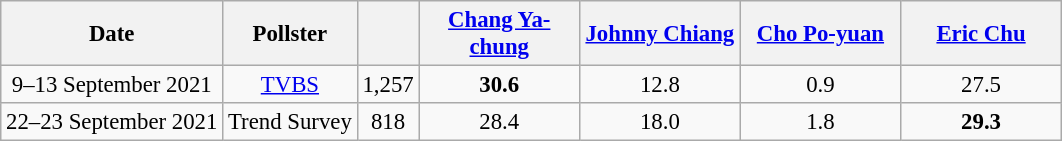<table class="wikitable sortable collapsible" style="font-size:95%; text-align:center">
<tr>
<th>Date</th>
<th>Pollster</th>
<th></th>
<th width=100px><a href='#'>Chang Ya-chung</a></th>
<th width=100px><a href='#'>Johnny Chiang</a></th>
<th width=100px><a href='#'>Cho Po-yuan</a></th>
<th width=100px><a href='#'>Eric Chu</a></th>
</tr>
<tr>
<td>9–13 September 2021</td>
<td><a href='#'>TVBS</a></td>
<td>1,257</td>
<td><strong>30.6</strong></td>
<td>12.8</td>
<td>0.9</td>
<td>27.5</td>
</tr>
<tr>
<td>22–23 September 2021</td>
<td>Trend Survey</td>
<td>818</td>
<td>28.4</td>
<td>18.0</td>
<td>1.8</td>
<td><strong>29.3</strong></td>
</tr>
</table>
